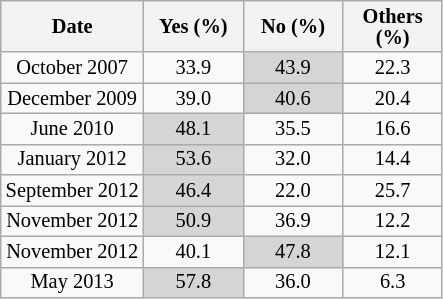<table class="wikitable collapsible sortable" style="text-align:center;font-size:85%;line-height:14px">
<tr>
<th style= "text-align:center">Date</th>
<th style="width:60px;">Yes (%)</th>
<th style="width:60px;">No (%)</th>
<th style="width:60px;">Others (%)</th>
</tr>
<tr>
<td data-sort-value="2007-10">October 2007</td>
<td>33.9</td>
<td style="background:#D5D5D5">43.9</td>
<td>22.3</td>
</tr>
<tr>
<td data-sort-value="2009-12">December 2009</td>
<td>39.0</td>
<td style="background:#D5D5D5">40.6</td>
<td>20.4</td>
</tr>
<tr>
<td data-sort-value="2010-06">June 2010</td>
<td style="background:#D5D5D5">48.1</td>
<td>35.5</td>
<td>16.6</td>
</tr>
<tr>
<td data-sort-value="2012-01">January 2012</td>
<td style="background:#D5D5D5">53.6</td>
<td>32.0</td>
<td>14.4</td>
</tr>
<tr>
<td data-sort-value="2012-09">September 2012</td>
<td style="background:#D5D5D5">46.4</td>
<td>22.0</td>
<td>25.7</td>
</tr>
<tr>
<td data-sort-value="2012-11">November 2012</td>
<td style="background:#D5D5D5">50.9</td>
<td>36.9</td>
<td>12.2</td>
</tr>
<tr>
<td data-sort-value="2012-11">November 2012</td>
<td>40.1</td>
<td style="background:#D5D5D5">47.8</td>
<td>12.1</td>
</tr>
<tr>
<td data-sort-value="2013-05">May 2013</td>
<td style="background:#D5D5D5">57.8</td>
<td>36.0</td>
<td>6.3</td>
</tr>
</table>
